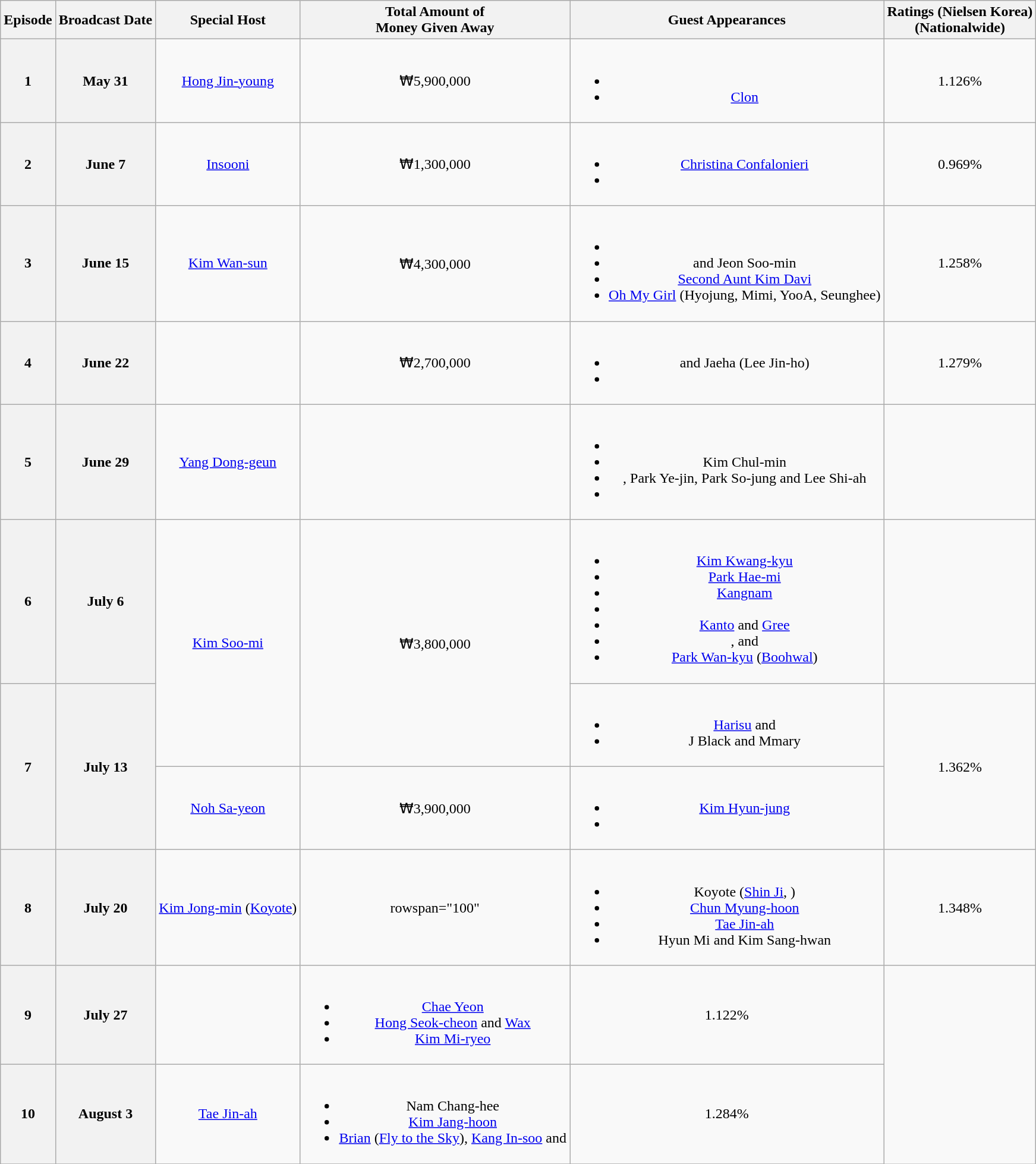<table class="wikitable" style="text-align:center">
<tr>
<th>Episode</th>
<th>Broadcast Date</th>
<th>Special Host</th>
<th>Total Amount of<br>Money Given Away</th>
<th>Guest Appearances</th>
<th>Ratings (Nielsen Korea)<br>(Nationalwide)</th>
</tr>
<tr>
<th>1</th>
<th>May 31</th>
<td><a href='#'>Hong Jin-young</a></td>
<td>₩5,900,000</td>
<td><br><ul><li></li><li><a href='#'>Clon</a></li></ul></td>
<td>1.126%</td>
</tr>
<tr>
<th>2</th>
<th>June 7</th>
<td><a href='#'>Insooni</a></td>
<td>₩1,300,000</td>
<td><br><ul><li><a href='#'>Christina Confalonieri</a></li><li></li></ul></td>
<td>0.969%</td>
</tr>
<tr>
<th>3</th>
<th>June 15</th>
<td><a href='#'>Kim Wan-sun</a></td>
<td>₩4,300,000</td>
<td><br><ul><li></li><li> and Jeon Soo-min</li><li><a href='#'>Second Aunt Kim Davi</a></li><li><a href='#'>Oh My Girl</a> (Hyojung, Mimi, YooA, Seunghee)</li></ul></td>
<td>1.258%</td>
</tr>
<tr>
<th>4</th>
<th>June 22</th>
<td></td>
<td>₩2,700,000</td>
<td><br><ul><li> and Jaeha (Lee Jin-ho)</li><li></li></ul></td>
<td>1.279%</td>
</tr>
<tr>
<th>5</th>
<th>June 29</th>
<td><a href='#'>Yang Dong-geun</a></td>
<td></td>
<td><br><ul><li></li><li>Kim Chul-min</li><li>, Park Ye-jin, Park So-jung and Lee Shi-ah</li><li></li></ul></td>
<td></td>
</tr>
<tr>
<th>6</th>
<th>July 6</th>
<td rowspan="2"><a href='#'>Kim Soo-mi</a></td>
<td rowspan="2">₩3,800,000</td>
<td><br><ul><li><a href='#'>Kim Kwang-kyu</a></li><li><a href='#'>Park Hae-mi</a></li><li><a href='#'>Kangnam</a></li><li></li><li><a href='#'>Kanto</a> and <a href='#'>Gree</a></li><li>,  and </li><li><a href='#'>Park Wan-kyu</a> (<a href='#'>Boohwal</a>)</li></ul></td>
<td></td>
</tr>
<tr>
<th rowspan="2">7</th>
<th rowspan="2">July 13</th>
<td><br><ul><li><a href='#'>Harisu</a> and </li><li>J Black and Mmary</li></ul></td>
<td rowspan="2">1.362%</td>
</tr>
<tr>
<td><a href='#'>Noh Sa-yeon</a></td>
<td>₩3,900,000</td>
<td><br><ul><li><a href='#'>Kim Hyun-jung</a></li><li></li></ul></td>
</tr>
<tr>
<th>8</th>
<th>July 20</th>
<td><a href='#'>Kim Jong-min</a> (<a href='#'>Koyote</a>)</td>
<td>rowspan="100" </td>
<td><br><ul><li>Koyote (<a href='#'>Shin Ji</a>, )</li><li><a href='#'>Chun Myung-hoon</a></li><li><a href='#'>Tae Jin-ah</a></li><li>Hyun Mi and Kim Sang-hwan</li></ul></td>
<td>1.348%</td>
</tr>
<tr>
<th>9</th>
<th>July 27</th>
<td></td>
<td><br><ul><li><a href='#'>Chae Yeon</a></li><li><a href='#'>Hong Seok-cheon</a> and <a href='#'>Wax</a></li><li><a href='#'>Kim Mi-ryeo</a></li></ul></td>
<td>1.122%</td>
</tr>
<tr>
<th>10</th>
<th>August 3</th>
<td><a href='#'>Tae Jin-ah</a></td>
<td><br><ul><li>Nam Chang-hee</li><li><a href='#'>Kim Jang-hoon</a></li><li><a href='#'>Brian</a> (<a href='#'>Fly to the Sky</a>), <a href='#'>Kang In-soo</a> and </li></ul></td>
<td>1.284%</td>
</tr>
<tr>
</tr>
</table>
